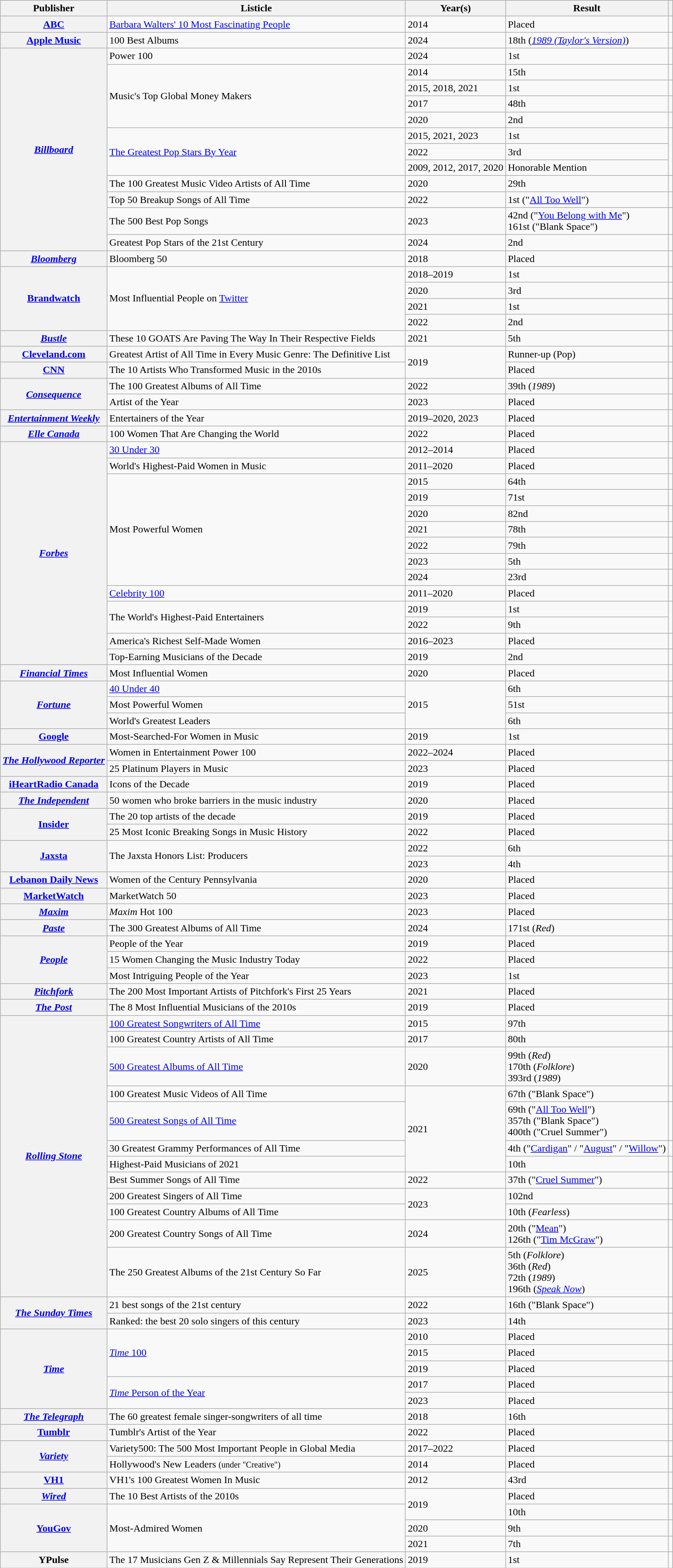<table class="wikitable plainrowheaders sortable" style="margin-right: 0;">
<tr>
<th scope="col">Publisher</th>
<th scope="col">Listicle</th>
<th scope="col">Year(s)</th>
<th scope="col">Result</th>
<th scope="col" class="unsortable"></th>
</tr>
<tr>
<th scope="row"><a href='#'>ABC</a></th>
<td><a href='#'>Barbara Walters' 10 Most Fascinating People</a></td>
<td>2014</td>
<td>Placed</td>
<td style="text-align:center;"></td>
</tr>
<tr>
<th scope="row"><a href='#'>Apple Music</a></th>
<td>100 Best Albums</td>
<td>2024</td>
<td>18th (<em><a href='#'>1989 (Taylor's Version)</a></em>)</td>
<td style="text-align:center;"></td>
</tr>
<tr>
<th rowspan="12" scope="row"><em><a href='#'>Billboard</a></em></th>
<td>Power 100</td>
<td>2024</td>
<td>1st</td>
<td style="text-align:center;"></td>
</tr>
<tr>
<td rowspan="4">Music's Top Global Money Makers</td>
<td>2014</td>
<td>15th</td>
<td style="text-align:center;"></td>
</tr>
<tr>
<td>2015, 2018, 2021</td>
<td>1st</td>
<td style="text-align:center;"></td>
</tr>
<tr>
<td>2017</td>
<td>48th</td>
<td style="text-align:center;"></td>
</tr>
<tr>
<td>2020</td>
<td>2nd</td>
<td style="text-align:center;"></td>
</tr>
<tr>
<td rowspan="3"><a href='#'>The Greatest Pop Stars By Year</a></td>
<td>2015, 2021, 2023</td>
<td>1st</td>
<td rowspan="3" align="center"></td>
</tr>
<tr>
<td>2022</td>
<td>3rd</td>
</tr>
<tr>
<td>2009, 2012, 2017, 2020</td>
<td>Honorable Mention</td>
</tr>
<tr>
<td>The 100 Greatest Music Video Artists of All Time</td>
<td>2020</td>
<td>29th</td>
<td style="text-align:center;"></td>
</tr>
<tr>
<td>Top 50 Breakup Songs of All Time</td>
<td>2022</td>
<td>1st ("<a href='#'>All Too Well</a>")</td>
<td style="text-align:center;"></td>
</tr>
<tr>
<td>The 500 Best Pop Songs</td>
<td>2023</td>
<td>42nd ("<a href='#'>You Belong with Me</a>")<br>161st ("Blank Space")</td>
<td style="text-align:center;"></td>
</tr>
<tr>
<td>Greatest Pop Stars of the 21st Century</td>
<td>2024</td>
<td>2nd</td>
<td style="text-align:center;"></td>
</tr>
<tr>
<th scope="row"><em><a href='#'>Bloomberg</a></em></th>
<td>Bloomberg 50</td>
<td>2018</td>
<td>Placed</td>
<td style="text-align:center;"></td>
</tr>
<tr>
<th rowspan="4" scope="row"><a href='#'>Brandwatch</a></th>
<td rowspan="4">Most Influential People on <a href='#'>Twitter</a></td>
<td>2018–2019</td>
<td>1st</td>
<td style="text-align:center;"></td>
</tr>
<tr>
<td>2020</td>
<td>3rd</td>
<td style="text-align:center;"></td>
</tr>
<tr>
<td>2021</td>
<td>1st</td>
<td style="text-align:center;"></td>
</tr>
<tr>
<td>2022</td>
<td>2nd</td>
<td style="text-align:center;"></td>
</tr>
<tr>
<th scope="row"><em><a href='#'>Bustle</a></em></th>
<td>These 10 GOATS Are Paving The Way In Their Respective Fields</td>
<td>2021</td>
<td>5th</td>
<td style="text-align:center;"></td>
</tr>
<tr>
<th scope="row"><a href='#'>Cleveland.com</a></th>
<td>Greatest Artist of All Time in Every Music Genre: The Definitive List</td>
<td rowspan=2>2019</td>
<td>Runner-up (Pop)</td>
<td style="text-align:center;"></td>
</tr>
<tr>
<th scope="row"><a href='#'>CNN</a></th>
<td>The 10 Artists Who Transformed Music in the 2010s</td>
<td>Placed</td>
<td style="text-align:center;"></td>
</tr>
<tr>
<th rowspan="2" scope="row"><em><a href='#'>Consequence</a></em></th>
<td>The 100 Greatest Albums of All Time</td>
<td>2022</td>
<td>39th (<em>1989</em>)</td>
<td style="text-align:center;"></td>
</tr>
<tr>
<td>Artist of the Year</td>
<td>2023</td>
<td>Placed</td>
<td style="text-align:center;"></td>
</tr>
<tr>
<th scope="row"><em><a href='#'>Entertainment Weekly</a></em></th>
<td>Entertainers of the Year</td>
<td>2019–2020, 2023</td>
<td>Placed</td>
<td style="text-align:center;"></td>
</tr>
<tr>
<th scope="row"><em><a href='#'>Elle Canada</a></em></th>
<td>100 Women That Are Changing the World</td>
<td>2022</td>
<td>Placed</td>
<td style="text-align:center;"></td>
</tr>
<tr>
<th rowspan="14" scope="row"><em><a href='#'>Forbes</a></em></th>
<td><a href='#'>30 Under 30</a> </td>
<td>2012–2014</td>
<td>Placed</td>
<td style="text-align:center;"></td>
</tr>
<tr>
<td>World's Highest-Paid Women in Music </td>
<td>2011–2020</td>
<td>Placed</td>
<td style="text-align:center;"></td>
</tr>
<tr>
<td rowspan="7">Most Powerful Women</td>
<td>2015</td>
<td>64th </td>
<td style="text-align:center;"></td>
</tr>
<tr>
<td>2019</td>
<td>71st</td>
<td style="text-align:center;"></td>
</tr>
<tr>
<td>2020</td>
<td>82nd</td>
<td style="text-align:center;"></td>
</tr>
<tr>
<td>2021</td>
<td>78th</td>
<td style="text-align:center;"></td>
</tr>
<tr>
<td>2022</td>
<td>79th </td>
<td style="text-align:center;"></td>
</tr>
<tr>
<td>2023</td>
<td>5th </td>
<td style="text-align:center;"></td>
</tr>
<tr>
<td>2024</td>
<td>23rd</td>
<td style="text-align:center;"></td>
</tr>
<tr>
<td><a href='#'>Celebrity 100</a> </td>
<td>2011–2020</td>
<td>Placed</td>
<td style="text-align:center;"></td>
</tr>
<tr>
<td rowspan="2">The World's Highest-Paid Entertainers</td>
<td>2019</td>
<td>1st</td>
<td style="text-align:center;" rowspan="2"></td>
</tr>
<tr>
<td>2022</td>
<td>9th</td>
</tr>
<tr>
<td>America's Richest Self-Made Women</td>
<td>2016–2023</td>
<td>Placed</td>
<td style="text-align:center;"></td>
</tr>
<tr>
<td>Top-Earning Musicians of the Decade</td>
<td>2019</td>
<td>2nd</td>
<td style="text-align:center;"></td>
</tr>
<tr>
<th scope="row"><em><a href='#'>Financial Times</a></em></th>
<td>Most Influential Women</td>
<td>2020</td>
<td>Placed</td>
<td style="text-align:center;"></td>
</tr>
<tr>
<th rowspan="3" scope="row"><em><a href='#'>Fortune</a></em></th>
<td><a href='#'>40 Under 40</a></td>
<td rowspan="3">2015</td>
<td>6th</td>
<td style="text-align:center;"></td>
</tr>
<tr>
<td>Most Powerful Women</td>
<td>51st</td>
<td style="text-align:center;"></td>
</tr>
<tr>
<td>World's Greatest Leaders</td>
<td>6th</td>
<td style="text-align:center;"></td>
</tr>
<tr>
<th scope="row"><a href='#'>Google</a></th>
<td>Most-Searched-For Women in Music</td>
<td>2019</td>
<td>1st</td>
<td style="text-align:center;"></td>
</tr>
<tr>
<th rowspan="2" scope="row"><em><a href='#'>The Hollywood Reporter</a></em></th>
<td>Women in Entertainment Power 100</td>
<td>2022–2024</td>
<td>Placed</td>
<td style="text-align:center;"></td>
</tr>
<tr>
<td>25 Platinum Players in Music</td>
<td>2023</td>
<td>Placed</td>
<td style="text-align:center;"></td>
</tr>
<tr>
<th scope="row"><a href='#'>iHeartRadio Canada</a></th>
<td>Icons of the Decade</td>
<td>2019</td>
<td>Placed</td>
<td style="text-align:center;"></td>
</tr>
<tr>
<th scope="row"><em><a href='#'>The Independent</a></em></th>
<td>50 women who broke barriers in the music industry</td>
<td>2020</td>
<td>Placed</td>
<td style="text-align:center;"></td>
</tr>
<tr>
<th rowspan="2" scope="row"><a href='#'>Insider</a></th>
<td>The 20 top artists of the decade</td>
<td>2019</td>
<td>Placed</td>
<td style="text-align:center;"></td>
</tr>
<tr>
<td>25 Most Iconic Breaking Songs in Music History</td>
<td>2022</td>
<td>Placed</td>
<td style="text-align:center;"></td>
</tr>
<tr>
<th rowspan="2" scope="row"><a href='#'>Jaxsta</a></th>
<td rowspan="2">The Jaxsta Honors List: Producers</td>
<td>2022</td>
<td>6th</td>
<td style="text-align:center;"></td>
</tr>
<tr>
<td>2023</td>
<td>4th</td>
<td style="text-align:center;"></td>
</tr>
<tr>
<th scope="row"><a href='#'>Lebanon Daily News</a></th>
<td>Women of the Century Pennsylvania</td>
<td>2020</td>
<td>Placed</td>
<td style="text-align:center;"></td>
</tr>
<tr>
<th scope="row"><a href='#'>MarketWatch</a></th>
<td>MarketWatch 50</td>
<td>2023</td>
<td>Placed</td>
<td style="text-align:center;"></td>
</tr>
<tr>
<th scope="row"><em><a href='#'>Maxim</a></em></th>
<td><em>Maxim</em> Hot 100 </td>
<td>2023</td>
<td>Placed</td>
<td style="text-align:center;"></td>
</tr>
<tr>
<th scope="row"><em><a href='#'>Paste</a></em></th>
<td>The 300 Greatest Albums of All Time</td>
<td>2024</td>
<td>171st (<em>Red</em>)</td>
<td style="text-align:center;"></td>
</tr>
<tr>
<th rowspan="3" scope="row"><em><a href='#'>People</a></em></th>
<td>People of the Year</td>
<td>2019</td>
<td>Placed</td>
<td style="text-align:center;"></td>
</tr>
<tr>
<td>15 Women Changing the Music Industry Today</td>
<td>2022</td>
<td>Placed</td>
<td style="text-align:center;"></td>
</tr>
<tr>
<td>Most Intriguing People of the Year</td>
<td>2023</td>
<td>1st</td>
<td style="text-align:center;"></td>
</tr>
<tr>
<th scope="row"><em><a href='#'>Pitchfork</a></em></th>
<td>The 200 Most Important Artists of Pitchfork's First 25 Years </td>
<td>2021</td>
<td>Placed</td>
<td style="text-align:center;"></td>
</tr>
<tr>
<th scope="row"><em><a href='#'>The Post</a></em></th>
<td>The 8 Most Influential Musicians of the 2010s</td>
<td>2019</td>
<td>Placed</td>
<td style="text-align:center;"></td>
</tr>
<tr>
<th rowspan="12" scope="row"><em><a href='#'>Rolling Stone</a></em></th>
<td><a href='#'>100 Greatest Songwriters of All Time</a> </td>
<td>2015</td>
<td>97th</td>
<td style="text-align:center;"></td>
</tr>
<tr>
<td>100 Greatest Country Artists of All Time</td>
<td>2017</td>
<td>80th</td>
<td style="text-align:center;"></td>
</tr>
<tr>
<td><a href='#'>500 Greatest Albums of All Time</a></td>
<td>2020</td>
<td>99th (<em>Red</em>)<br>170th (<em>Folklore</em>)<br>393rd (<em>1989</em>)</td>
<td style="text-align:center;"></td>
</tr>
<tr>
<td>100 Greatest Music Videos of All Time</td>
<td rowspan="4">2021</td>
<td>67th ("Blank Space")</td>
<td style="text-align:center;"></td>
</tr>
<tr>
<td><a href='#'>500 Greatest Songs of All Time</a></td>
<td>69th ("<a href='#'>All Too Well</a>")<br>357th ("Blank Space")<br> 400th ("Cruel Summer")</td>
<td style="text-align:center;"></td>
</tr>
<tr>
<td>30 Greatest Grammy Performances of All Time</td>
<td>4th ("<a href='#'>Cardigan</a>" / "<a href='#'>August</a>" / "<a href='#'>Willow</a>")</td>
<td style="text-align:center;"></td>
</tr>
<tr>
<td>Highest-Paid Musicians of 2021</td>
<td>10th</td>
<td style="text-align:center;"></td>
</tr>
<tr>
<td>Best Summer Songs of All Time</td>
<td>2022</td>
<td>37th ("<a href='#'>Cruel Summer</a>")</td>
<td style="text-align:center;"></td>
</tr>
<tr>
<td>200 Greatest Singers of All Time</td>
<td rowspan="2">2023</td>
<td>102nd</td>
<td style="text-align:center;"></td>
</tr>
<tr>
<td>100 Greatest Country Albums of All Time</td>
<td>10th (<em>Fearless</em>)</td>
<td style="text-align:center;"></td>
</tr>
<tr>
<td>200 Greatest Country Songs of All Time</td>
<td>2024</td>
<td>20th ("<a href='#'>Mean</a>")<br>126th ("<a href='#'>Tim McGraw</a>")</td>
<td style="text-align:center;"></td>
</tr>
<tr>
<td>The 250 Greatest Albums of the 21st Century So Far</td>
<td>2025</td>
<td>5th (<em>Folklore</em>)<br>36th (<em>Red</em>)<br>72th (<em>1989</em>)<br>196th (<em><a href='#'>Speak Now</a></em>)</td>
<td style="text-align:center;"></td>
</tr>
<tr>
<th rowspan="2" scope="row"><em><a href='#'>The Sunday Times</a></em></th>
<td>21 best songs of the 21st century</td>
<td>2022</td>
<td>16th ("Blank Space")</td>
<td style="text-align:center;"></td>
</tr>
<tr>
<td>Ranked: the best 20 solo singers of this century</td>
<td>2023</td>
<td>14th</td>
<td style="text-align:center;"></td>
</tr>
<tr>
<th rowspan="5" scope="row"><em><a href='#'>Time</a></em></th>
<td rowspan="3"><a href='#'><em>Time</em> 100</a></td>
<td>2010</td>
<td>Placed </td>
<td style="text-align:center;"></td>
</tr>
<tr>
<td>2015</td>
<td>Placed </td>
<td style="text-align:center;"></td>
</tr>
<tr>
<td>2019</td>
<td>Placed </td>
<td style="text-align:center;"></td>
</tr>
<tr>
<td rowspan="2"><a href='#'><em>Time</em> Person of the Year</a></td>
<td>2017</td>
<td>Placed </td>
<td style="text-align:center;"></td>
</tr>
<tr>
<td>2023</td>
<td>Placed </td>
<td style="text-align:center;"></td>
</tr>
<tr>
<th scope="row"><a href='#'><em>The Telegraph</em></a></th>
<td>The 60 greatest female singer-songwriters of all time</td>
<td>2018</td>
<td>16th</td>
<td align=center></td>
</tr>
<tr>
<th scope="row"><a href='#'>Tumblr</a></th>
<td>Tumblr's Artist of the Year</td>
<td>2022</td>
<td>Placed</td>
<td align=center></td>
</tr>
<tr>
<th rowspan="2" scope="row"><em><a href='#'>Variety</a></em></th>
<td>Variety500: The 500 Most Important People in Global Media</td>
<td>2017–2022</td>
<td>Placed</td>
<td align=center></td>
</tr>
<tr>
<td>Hollywood's New Leaders <small>(under "Creative")</small></td>
<td>2014</td>
<td>Placed</td>
<td align=center></td>
</tr>
<tr>
<th scope="row"><a href='#'>VH1</a></th>
<td>VH1's 100 Greatest Women In Music</td>
<td>2012</td>
<td>43rd</td>
<td align=center></td>
</tr>
<tr>
<th scope="row"><em><a href='#'>Wired</a></em></th>
<td>The 10 Best Artists of the 2010s</td>
<td rowspan=2>2019</td>
<td>Placed</td>
<td align=center></td>
</tr>
<tr>
<th rowspan="3" scope="row"><a href='#'>YouGov</a></th>
<td rowspan="3">Most-Admired Women</td>
<td>10th</td>
<td style="text-align:center;"></td>
</tr>
<tr>
<td>2020</td>
<td>9th</td>
<td style="text-align:center;"></td>
</tr>
<tr>
<td>2021</td>
<td>7th</td>
<td></td>
</tr>
<tr>
<th scope="row">YPulse</th>
<td>The 17 Musicians Gen Z & Millennials Say Represent Their Generations</td>
<td>2019</td>
<td>1st</td>
<td style="text-align:center;"></td>
</tr>
</table>
